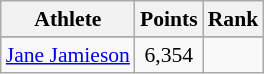<table class="wikitable" style="font-size:90%">
<tr>
<th colspan=1>Athlete</th>
<th colspan=1>Points</th>
<th colspan=1>Rank</th>
</tr>
<tr style="font-size:95%">
</tr>
<tr align=center>
<td><a href='#'>Jane Jamieson</a></td>
<td>6,354</td>
<td></td>
</tr>
</table>
